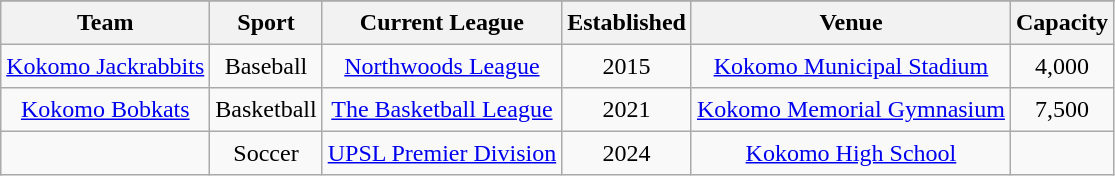<table class="wikitable sortable" style="font-size:100%;text-align:center;line-height:135%">
<tr>
</tr>
<tr>
<th>Team</th>
<th>Sport</th>
<th>Current League</th>
<th>Established</th>
<th>Venue</th>
<th>Capacity</th>
</tr>
<tr>
<td><a href='#'>Kokomo Jackrabbits</a></td>
<td>Baseball</td>
<td><a href='#'>Northwoods League</a></td>
<td>2015</td>
<td><a href='#'>Kokomo Municipal Stadium</a></td>
<td>4,000</td>
</tr>
<tr>
<td><a href='#'>Kokomo Bobkats</a></td>
<td>Basketball</td>
<td><a href='#'>The Basketball League</a></td>
<td>2021</td>
<td><a href='#'>Kokomo Memorial Gymnasium</a></td>
<td>7,500</td>
</tr>
<tr>
<td></td>
<td>Soccer</td>
<td><a href='#'>UPSL Premier Division</a></td>
<td>2024</td>
<td><a href='#'>Kokomo High School</a></td>
<td></td>
</tr>
</table>
